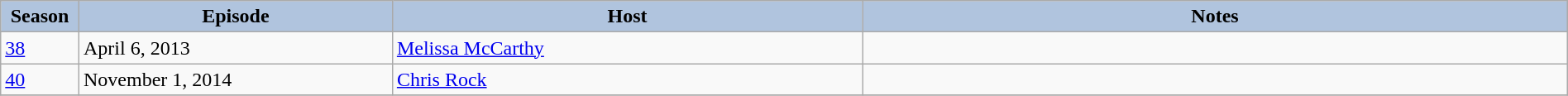<table class="wikitable" style="width:100%;">
<tr>
<th style="background:#B0C4DE;" width="5%">Season</th>
<th style="background:#B0C4DE;" width="20%">Episode</th>
<th style="background:#B0C4DE;" width="30%">Host</th>
<th style="background:#B0C4DE;" width="45%">Notes</th>
</tr>
<tr>
<td><a href='#'>38</a></td>
<td>April 6, 2013</td>
<td><a href='#'>Melissa McCarthy</a></td>
<td></td>
</tr>
<tr>
<td><a href='#'>40</a></td>
<td>November 1, 2014</td>
<td><a href='#'>Chris Rock</a></td>
<td></td>
</tr>
<tr>
</tr>
</table>
